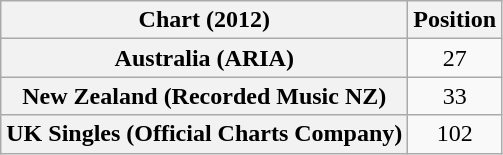<table class="wikitable plainrowheaders sortable" style="text-align:center;">
<tr>
<th>Chart (2012)</th>
<th>Position</th>
</tr>
<tr>
<th scope="row">Australia (ARIA)</th>
<td>27</td>
</tr>
<tr>
<th scope="row">New Zealand (Recorded Music NZ)</th>
<td>33</td>
</tr>
<tr>
<th scope="row">UK Singles (Official Charts Company)</th>
<td>102</td>
</tr>
</table>
